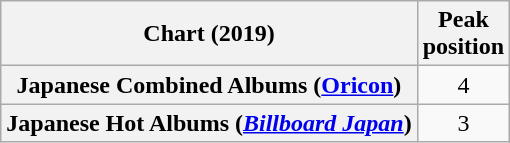<table class="wikitable sortable plainrowheaders" style="text-align:center">
<tr>
<th scope="col">Chart (2019)</th>
<th scope="col">Peak<br>position</th>
</tr>
<tr>
<th scope="row">Japanese Combined Albums (<a href='#'>Oricon</a>)</th>
<td>4</td>
</tr>
<tr>
<th scope="row">Japanese Hot Albums (<em><a href='#'>Billboard Japan</a></em>)</th>
<td>3</td>
</tr>
</table>
